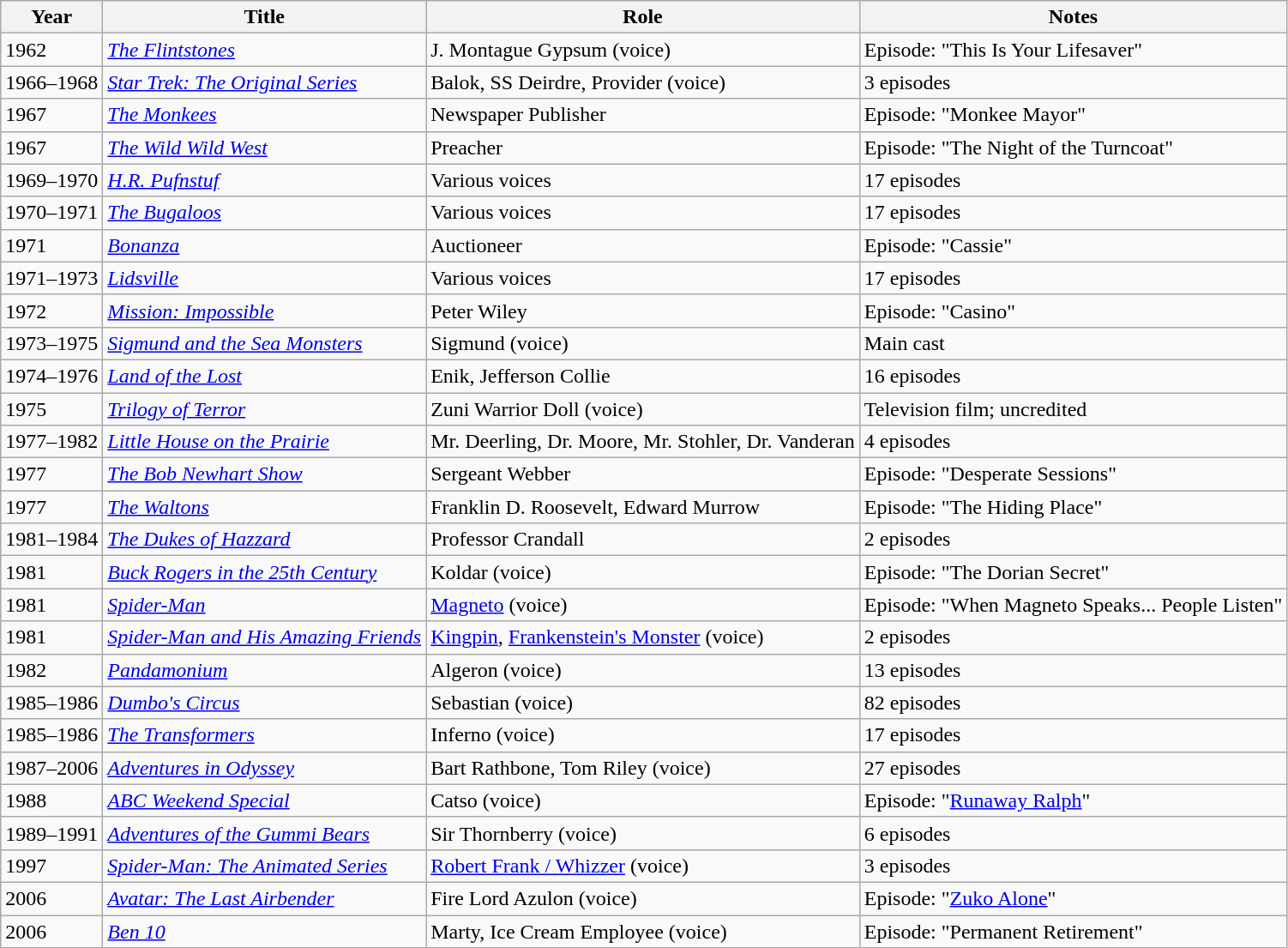<table class="wikitable sortable">
<tr>
<th>Year</th>
<th>Title</th>
<th>Role</th>
<th>Notes</th>
</tr>
<tr>
<td>1962</td>
<td><em><a href='#'>The Flintstones</a></em></td>
<td>J. Montague Gypsum (voice)</td>
<td>Episode: "This Is Your Lifesaver"</td>
</tr>
<tr>
<td>1966–1968</td>
<td><em><a href='#'>Star Trek: The Original Series</a></em></td>
<td>Balok, SS Deirdre, Provider (voice)</td>
<td>3 episodes</td>
</tr>
<tr>
<td>1967</td>
<td><em><a href='#'>The Monkees</a></em></td>
<td>Newspaper Publisher</td>
<td>Episode: "Monkee Mayor"</td>
</tr>
<tr>
<td>1967</td>
<td><em><a href='#'>The Wild Wild West</a></em></td>
<td>Preacher</td>
<td>Episode: "The Night of the Turncoat"</td>
</tr>
<tr>
<td>1969–1970</td>
<td><em><a href='#'>H.R. Pufnstuf</a></em></td>
<td>Various voices</td>
<td>17 episodes</td>
</tr>
<tr>
<td>1970–1971</td>
<td><em><a href='#'>The Bugaloos</a></em></td>
<td>Various voices</td>
<td>17 episodes</td>
</tr>
<tr>
<td>1971</td>
<td><em><a href='#'>Bonanza</a></em></td>
<td>Auctioneer</td>
<td>Episode: "Cassie"</td>
</tr>
<tr>
<td>1971–1973</td>
<td><em><a href='#'>Lidsville</a></em></td>
<td>Various voices</td>
<td>17 episodes</td>
</tr>
<tr>
<td>1972</td>
<td><em><a href='#'>Mission: Impossible</a></em></td>
<td>Peter Wiley</td>
<td>Episode: "Casino"</td>
</tr>
<tr>
<td>1973–1975</td>
<td><em><a href='#'>Sigmund and the Sea Monsters</a></em></td>
<td>Sigmund (voice)</td>
<td>Main cast</td>
</tr>
<tr>
<td>1974–1976</td>
<td><em><a href='#'>Land of the Lost</a></em></td>
<td>Enik, Jefferson Collie</td>
<td>16 episodes</td>
</tr>
<tr>
<td>1975</td>
<td><em><a href='#'>Trilogy of Terror</a></em></td>
<td>Zuni Warrior Doll (voice)</td>
<td>Television film; uncredited</td>
</tr>
<tr>
<td>1977–1982</td>
<td><em><a href='#'>Little House on the Prairie</a></em></td>
<td>Mr. Deerling, Dr. Moore, Mr. Stohler, Dr. Vanderan</td>
<td>4 episodes</td>
</tr>
<tr>
<td>1977</td>
<td><em><a href='#'>The Bob Newhart Show</a></em></td>
<td>Sergeant Webber</td>
<td>Episode: "Desperate Sessions"</td>
</tr>
<tr>
<td>1977</td>
<td><em><a href='#'>The Waltons</a></em></td>
<td>Franklin D. Roosevelt, Edward Murrow</td>
<td>Episode: "The Hiding Place"</td>
</tr>
<tr>
<td>1981–1984</td>
<td><em><a href='#'>The Dukes of Hazzard</a></em></td>
<td>Professor Crandall</td>
<td>2 episodes</td>
</tr>
<tr>
<td>1981</td>
<td><em><a href='#'>Buck Rogers in the 25th Century</a></em></td>
<td>Koldar (voice)</td>
<td>Episode: "The Dorian Secret"</td>
</tr>
<tr>
<td>1981</td>
<td><em><a href='#'>Spider-Man</a></em></td>
<td><a href='#'>Magneto</a> (voice)</td>
<td>Episode: "When Magneto Speaks... People Listen"</td>
</tr>
<tr>
<td>1981</td>
<td><em><a href='#'>Spider-Man and His Amazing Friends</a></em></td>
<td><a href='#'>Kingpin</a>, <a href='#'>Frankenstein's Monster</a> (voice)</td>
<td>2 episodes</td>
</tr>
<tr>
<td>1982</td>
<td><em><a href='#'>Pandamonium</a></em></td>
<td>Algeron (voice)</td>
<td>13 episodes</td>
</tr>
<tr>
<td>1985–1986</td>
<td><em><a href='#'>Dumbo's Circus</a></em></td>
<td>Sebastian (voice)</td>
<td>82 episodes</td>
</tr>
<tr>
<td>1985–1986</td>
<td><em><a href='#'>The Transformers</a></em></td>
<td>Inferno (voice)</td>
<td>17 episodes</td>
</tr>
<tr>
<td>1987–2006</td>
<td><em><a href='#'>Adventures in Odyssey</a></em></td>
<td>Bart Rathbone, Tom Riley (voice)</td>
<td>27 episodes</td>
</tr>
<tr>
<td>1988</td>
<td><em><a href='#'>ABC Weekend Special</a></em></td>
<td>Catso (voice)</td>
<td>Episode: "<a href='#'>Runaway Ralph</a>"</td>
</tr>
<tr>
<td>1989–1991</td>
<td><em><a href='#'>Adventures of the Gummi Bears</a></em></td>
<td>Sir Thornberry (voice)</td>
<td>6 episodes</td>
</tr>
<tr>
<td>1997</td>
<td><em><a href='#'>Spider-Man: The Animated Series</a></em></td>
<td><a href='#'>Robert Frank / Whizzer</a> (voice)</td>
<td>3 episodes</td>
</tr>
<tr>
<td>2006</td>
<td><em><a href='#'>Avatar: The Last Airbender</a></em></td>
<td>Fire Lord Azulon (voice)</td>
<td>Episode: "<a href='#'>Zuko Alone</a>"</td>
</tr>
<tr>
<td>2006</td>
<td><em><a href='#'>Ben 10</a></em></td>
<td>Marty, Ice Cream Employee (voice)</td>
<td>Episode: "Permanent Retirement"</td>
</tr>
</table>
